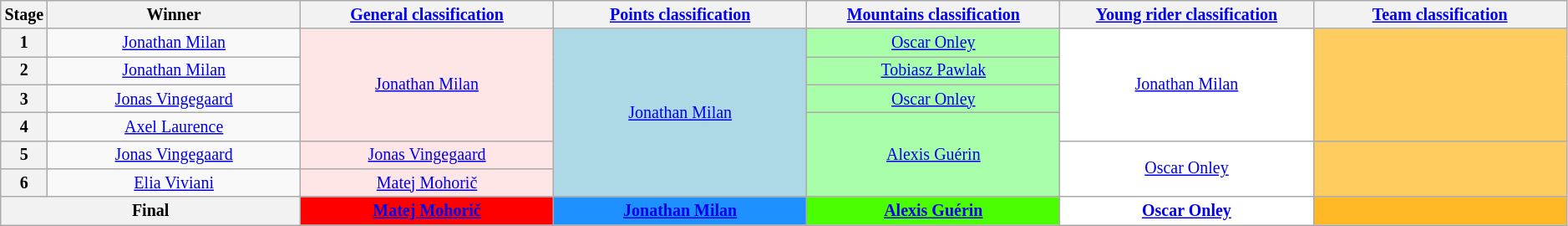<table class="wikitable" style="text-align: center; font-size:smaller;">
<tr>
<th width="1%">Stage</th>
<th width="16.5%">Winner</th>
<th width="16.5%"><a href='#'>General classification</a><br></th>
<th width="16.5%"><a href='#'>Points classification</a><br></th>
<th width="16.5%"><a href='#'>Mountains classification</a><br></th>
<th width="16.5%"><a href='#'>Young rider classification</a><br></th>
<th width="16.5%"><a href='#'>Team classification</a></th>
</tr>
<tr>
<th>1</th>
<td><a href='#'>Jonathan Milan</a></td>
<td rowspan="4" style="background:#FFE6E6;"><a href='#'>Jonathan Milan</a></td>
<td rowspan="6" style="background:lightblue;"><a href='#'>Jonathan Milan</a></td>
<td style="background:#A9FFA9;"><a href='#'>Oscar Onley</a></td>
<td rowspan="4" style="background:white;"><a href='#'>Jonathan Milan</a></td>
<td rowspan="4" style="background:#FFCD5F;"></td>
</tr>
<tr>
<th>2</th>
<td><a href='#'>Jonathan Milan</a></td>
<td style="background:#A9FFA9;"><a href='#'>Tobiasz Pawlak</a></td>
</tr>
<tr>
<th>3</th>
<td><a href='#'>Jonas Vingegaard</a></td>
<td style="background:#A9FFA9;"><a href='#'>Oscar Onley</a></td>
</tr>
<tr>
<th>4</th>
<td><a href='#'>Axel Laurence</a></td>
<td rowspan="3" style="background:#A9FFA9;"><a href='#'>Alexis Guérin</a></td>
</tr>
<tr>
<th>5</th>
<td><a href='#'>Jonas Vingegaard</a></td>
<td style="background:#FFE6E6;"><a href='#'>Jonas Vingegaard</a></td>
<td rowspan="2" style="background:white;"><a href='#'>Oscar Onley</a></td>
<td rowspan="2" style="background:#FFCD5F;"></td>
</tr>
<tr>
<th>6</th>
<td><a href='#'>Elia Viviani</a></td>
<td style="background:#FFE6E6;"><a href='#'>Matej Mohorič</a></td>
</tr>
<tr>
<th colspan="2">Final</th>
<th style="background:#f00;"><a href='#'>Matej Mohorič</a></th>
<th style="background:dodgerblue;"><a href='#'>Jonathan Milan</a></th>
<th style="background:#4CFF00;"><a href='#'>Alexis Guérin</a></th>
<th style="background:white;"><a href='#'>Oscar Onley</a></th>
<th style="background:#FFB927;"></th>
</tr>
</table>
